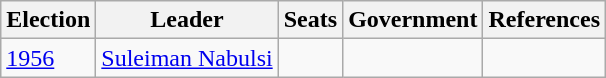<table class="wikitable">
<tr>
<th>Election</th>
<th>Leader</th>
<th>Seats</th>
<th>Government</th>
<th>References</th>
</tr>
<tr>
<td><a href='#'>1956</a></td>
<td><a href='#'>Suleiman Nabulsi</a></td>
<td></td>
<td></td>
<td></td>
</tr>
</table>
